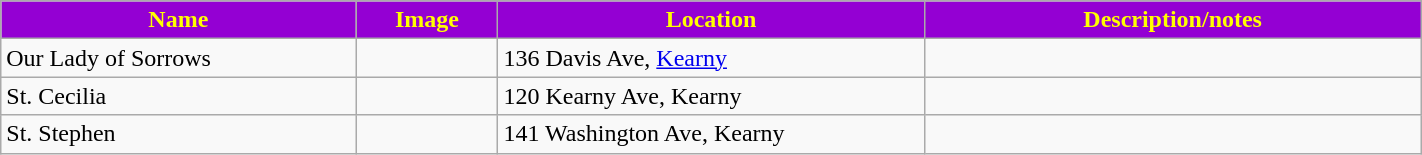<table class="wikitable sortable" style="width:75%">
<tr>
<th style="background:darkviolet; color:yellow;" width="25%"><strong>Name</strong></th>
<th style="background:darkviolet; color:yellow;" width="10%"><strong>Image</strong></th>
<th style="background:darkviolet; color:yellow;" width="30%"><strong>Location</strong></th>
<th style="background:darkviolet; color:yellow;" width="35%"><strong>Description/notes</strong></th>
</tr>
<tr>
<td>Our Lady of Sorrows</td>
<td></td>
<td>136 Davis Ave, <a href='#'>Kearny</a></td>
<td></td>
</tr>
<tr>
<td>St. Cecilia</td>
<td></td>
<td>120 Kearny Ave, Kearny</td>
<td></td>
</tr>
<tr>
<td>St. Stephen</td>
<td></td>
<td>141 Washington Ave, Kearny</td>
<td></td>
</tr>
</table>
